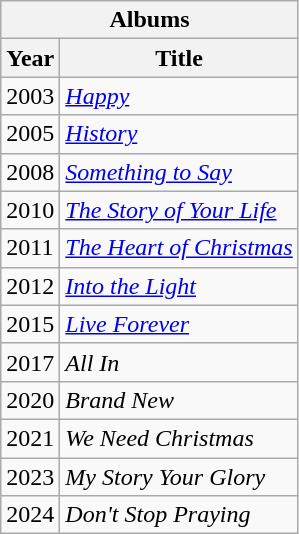<table class="wikitable">
<tr>
<th colspan=2>Albums</th>
</tr>
<tr>
<th>Year</th>
<th>Title</th>
</tr>
<tr>
<td>2003</td>
<td><em><a href='#'>Happy</a></em></td>
</tr>
<tr>
<td>2005</td>
<td><em><a href='#'>History</a></em></td>
</tr>
<tr>
<td>2008</td>
<td><em><a href='#'>Something to Say</a></em></td>
</tr>
<tr>
<td>2010</td>
<td><em><a href='#'>The Story of Your Life</a></em></td>
</tr>
<tr>
<td>2011</td>
<td><em><a href='#'>The Heart of Christmas</a></em></td>
</tr>
<tr>
<td>2012</td>
<td><em><a href='#'>Into the Light</a></em></td>
</tr>
<tr>
<td>2015</td>
<td><em><a href='#'>Live Forever</a></em></td>
</tr>
<tr>
<td>2017</td>
<td><em>All In</em></td>
</tr>
<tr>
<td>2020</td>
<td><em>Brand New</em></td>
</tr>
<tr>
<td>2021</td>
<td><em>We Need Christmas</em></td>
</tr>
<tr>
<td>2023</td>
<td><em>My Story Your Glory</em></td>
</tr>
<tr>
<td>2024</td>
<td><em>Don't Stop Praying</em></td>
</tr>
</table>
